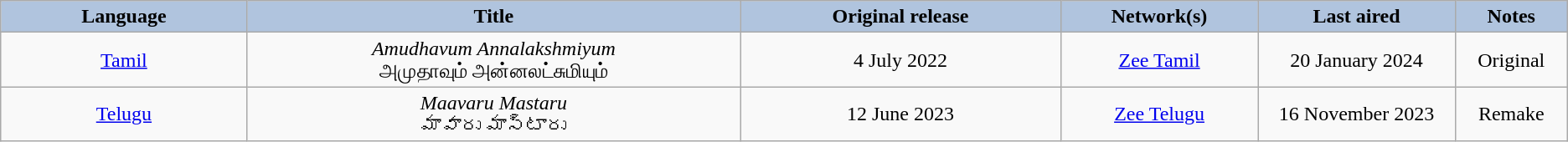<table class="wikitable" style="text-align:center;">
<tr>
<th style="background:LightSteelBlue; width:10%;">Language</th>
<th style="background:LightSteelBlue; width:20%;">Title</th>
<th style="background:LightSteelBlue; width:13%;">Original release</th>
<th style="background:LightSteelBlue; width:8%;">Network(s)</th>
<th style="background:LightSteelBlue; width:8%;">Last aired</th>
<th style="background:LightSteelBlue; width:4%;">Notes</th>
</tr>
<tr>
<td><a href='#'>Tamil</a></td>
<td><em>Amudhavum Annalakshmiyum</em> <br> அமுதாவும் அன்னலட்சுமியும்</td>
<td>4 July 2022</td>
<td><a href='#'>Zee Tamil</a></td>
<td>20 January 2024</td>
<td>Original</td>
</tr>
<tr>
<td><a href='#'>Telugu</a></td>
<td><em>Maavaru Mastaru</em> <br> మావారు మాస్టారు</td>
<td>12 June 2023</td>
<td><a href='#'>Zee Telugu</a></td>
<td>16 November 2023</td>
<td>Remake</td>
</tr>
</table>
